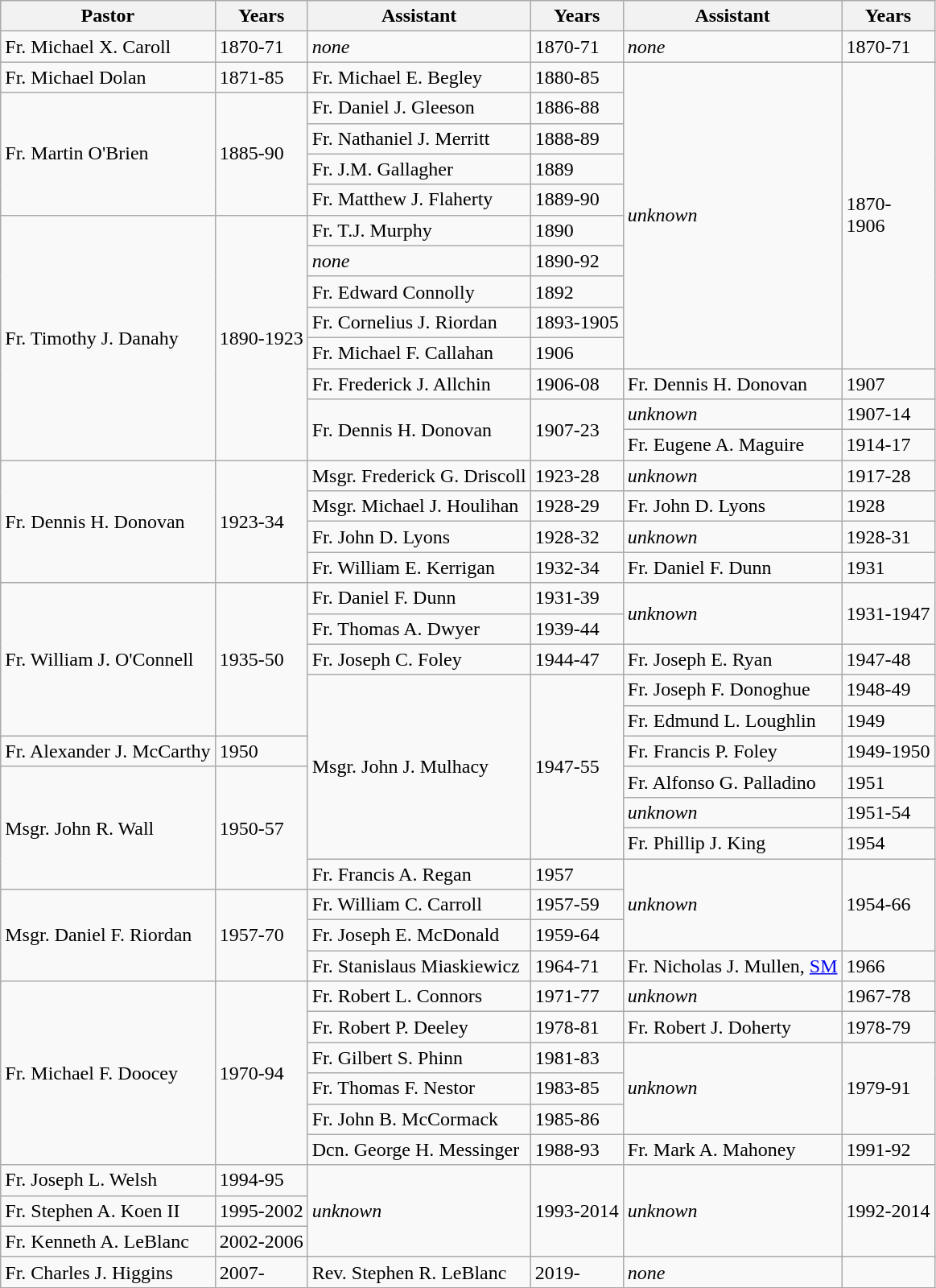<table class="wikitable">
<tr>
<th>Pastor</th>
<th>Years</th>
<th>Assistant</th>
<th>Years</th>
<th>Assistant</th>
<th>Years</th>
</tr>
<tr>
<td>Fr. Michael X. Caroll</td>
<td>1870-71</td>
<td rowspan="2"><em>none</em></td>
<td rowspan="2">1870-71</td>
<td><em>none</em></td>
<td>1870-71</td>
</tr>
<tr>
<td rowspan="2">Fr. Michael Dolan</td>
<td rowspan="2">1871-85</td>
<td rowspan="11"><em>unknown</em></td>
<td rowspan="11">1870-<br>1906</td>
</tr>
<tr>
<td>Fr. Michael E. Begley</td>
<td>1880-85</td>
</tr>
<tr>
<td rowspan="4">Fr. Martin O'Brien</td>
<td rowspan="4">1885-90</td>
<td>Fr. Daniel J. Gleeson</td>
<td>1886-88</td>
</tr>
<tr>
<td>Fr. Nathaniel J. Merritt</td>
<td>1888-89</td>
</tr>
<tr>
<td>Fr. J.M. Gallagher</td>
<td>1889</td>
</tr>
<tr>
<td>Fr. Matthew J. Flaherty</td>
<td>1889-90</td>
</tr>
<tr>
<td rowspan="9">Fr. Timothy J. Danahy</td>
<td rowspan="9">1890-1923</td>
<td>Fr. T.J. Murphy</td>
<td>1890</td>
</tr>
<tr>
<td><em>none</em></td>
<td>1890-92</td>
</tr>
<tr>
<td>Fr. Edward Connolly</td>
<td>1892</td>
</tr>
<tr>
<td>Fr. Cornelius J. Riordan</td>
<td>1893-1905</td>
</tr>
<tr>
<td>Fr. Michael F. Callahan</td>
<td>1906</td>
</tr>
<tr>
<td>Fr. Frederick J. Allchin</td>
<td>1906-08</td>
<td>Fr. Dennis H. Donovan</td>
<td>1907</td>
</tr>
<tr>
<td rowspan="3">Fr. Dennis H. Donovan</td>
<td rowspan="3">1907-23</td>
<td><em>unknown</em></td>
<td>1907-14</td>
</tr>
<tr>
<td>Fr. Eugene A. Maguire</td>
<td>1914-17</td>
</tr>
<tr>
<td rowspan="2"><em>unknown</em></td>
<td rowspan="2">1917-28</td>
</tr>
<tr>
<td rowspan="6">Fr. Dennis H. Donovan</td>
<td rowspan="6">1923-34</td>
<td>Msgr. Frederick G. Driscoll</td>
<td>1923-28</td>
</tr>
<tr>
<td>Msgr. Michael J. Houlihan</td>
<td>1928-29</td>
<td>Fr. John D. Lyons</td>
<td>1928</td>
</tr>
<tr>
<td>Fr. John D. Lyons</td>
<td>1928-32</td>
<td><em>unknown</em></td>
<td>1928-31</td>
</tr>
<tr>
<td rowspan="2">Fr. William E. Kerrigan</td>
<td rowspan="2">1932-34</td>
<td>Fr. Daniel F. Dunn</td>
<td>1931</td>
</tr>
<tr>
<td rowspan="5"><em>unknown</em></td>
<td rowspan="5">1931-1947</td>
</tr>
<tr>
<td rowspan="2">Fr. Daniel F. Dunn</td>
<td rowspan="2">1931-39</td>
</tr>
<tr>
<td rowspan="8">Fr. William J. O'Connell</td>
<td rowspan="8">1935-50</td>
</tr>
<tr>
<td>Fr. Thomas A. Dwyer</td>
<td>1939-44</td>
</tr>
<tr>
<td rowspan="2">Fr. Joseph C. Foley</td>
<td rowspan="2">1944-47</td>
</tr>
<tr>
<td rowspan="2">Fr. Joseph E. Ryan</td>
<td rowspan="2">1947-48</td>
</tr>
<tr>
<td rowspan="9">Msgr. John J. Mulhacy</td>
<td rowspan="9">1947-55</td>
</tr>
<tr>
<td>Fr. Joseph F. Donoghue</td>
<td>1948-49</td>
</tr>
<tr>
<td>Fr. Edmund L. Loughlin</td>
<td>1949</td>
</tr>
<tr>
<td rowspan="2">Fr. Francis P. Foley</td>
<td rowspan="2">1949-1950</td>
</tr>
<tr>
<td>Fr. Alexander J. McCarthy</td>
<td>1950</td>
</tr>
<tr>
<td rowspan="5">Msgr. John R. Wall</td>
<td rowspan="5">1950-57</td>
<td>Fr. Alfonso G. Palladino</td>
<td>1951</td>
</tr>
<tr>
<td><em>unknown</em></td>
<td>1951-54</td>
</tr>
<tr>
<td>Fr. Phillip J. King</td>
<td>1954</td>
</tr>
<tr>
<td rowspan="5"><em>unknown</em></td>
<td rowspan="5">1954-66</td>
</tr>
<tr>
<td>Fr. Francis A. Regan</td>
<td>1957</td>
</tr>
<tr>
<td rowspan="5">Msgr. Daniel F. Riordan</td>
<td rowspan="5">1957-70</td>
<td>Fr. William C. Carroll</td>
<td>1957-59</td>
</tr>
<tr>
<td>Fr. Joseph E. McDonald</td>
<td>1959-64</td>
</tr>
<tr>
<td rowspan="4">Fr. Stanislaus Miaskiewicz</td>
<td rowspan="4">1964-71</td>
</tr>
<tr>
<td>Fr. Nicholas J. Mullen, <a href='#'>SM</a></td>
<td>1966</td>
</tr>
<tr>
<td rowspan="4"><em>unknown</em></td>
<td rowspan="4">1967-78</td>
</tr>
<tr>
<td rowspan="10">Fr. Michael F. Doocey</td>
<td rowspan="10">1970-94</td>
</tr>
<tr>
<td>Fr. Robert L. Connors</td>
<td>1971-77</td>
</tr>
<tr>
<td rowspan="3">Fr. Robert P. Deeley</td>
<td rowspan="3">1978-81</td>
</tr>
<tr>
<td>Fr. Robert J. Doherty</td>
<td>1978-79</td>
</tr>
<tr>
<td rowspan="5"><em>unknown</em></td>
<td rowspan="5">1979-91</td>
</tr>
<tr>
<td>Fr. Gilbert S. Phinn</td>
<td>1981-83</td>
</tr>
<tr>
<td>Fr. Thomas F. Nestor</td>
<td>1983-85</td>
</tr>
<tr>
<td>Fr. John B. McCormack</td>
<td>1985-86</td>
</tr>
<tr>
<td rowspan="3">Dcn. George H. Messinger</td>
<td rowspan="3">1988-93</td>
</tr>
<tr>
<td>Fr. Mark A. Mahoney</td>
<td>1991-92</td>
</tr>
<tr>
<td rowspan="2">Fr. Joseph L. Welsh</td>
<td rowspan="2">1994-95</td>
<td rowspan="5"><em>unknown</em></td>
<td rowspan="5">1992-2014</td>
</tr>
<tr>
<td rowspan="4"><em>unknown</em></td>
<td rowspan="4">1993-2014</td>
</tr>
<tr>
<td>Fr. Stephen A. Koen II</td>
<td>1995-2002</td>
</tr>
<tr>
<td>Fr. Kenneth A. LeBlanc</td>
<td>2002-2006</td>
</tr>
<tr>
<td rowspan="2">Fr. Charles J. Higgins</td>
<td rowspan="2">2007-</td>
</tr>
<tr>
<td>Rev. Stephen R. LeBlanc</td>
<td>2019-</td>
<td><em>none</em></td>
<td></td>
</tr>
</table>
